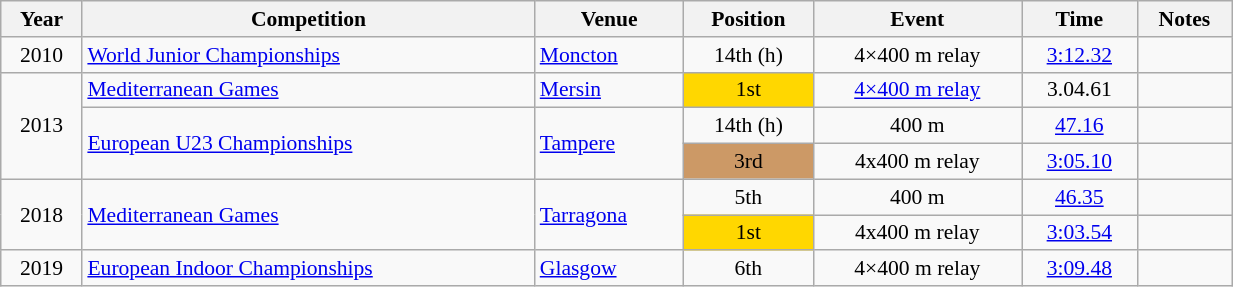<table class="wikitable sortable" width=65% style="font-size:90%; text-align:center;">
<tr>
<th>Year</th>
<th>Competition</th>
<th>Venue</th>
<th>Position</th>
<th>Event</th>
<th>Time</th>
<th>Notes</th>
</tr>
<tr>
<td>2010</td>
<td align=left><a href='#'>World Junior Championships</a></td>
<td align=left> <a href='#'>Moncton</a></td>
<td>14th (h)</td>
<td>4×400 m relay</td>
<td><a href='#'>3:12.32</a></td>
<td></td>
</tr>
<tr>
<td rowspan=3>2013</td>
<td rowspan=1 align=left><a href='#'>Mediterranean Games</a></td>
<td rowspan=1 align=left> <a href='#'>Mersin</a></td>
<td bgcolor=gold>1st</td>
<td><a href='#'>4×400 m relay</a></td>
<td>3.04.61</td>
<td></td>
</tr>
<tr>
<td rowspan=2 align=left><a href='#'>European U23 Championships</a></td>
<td rowspan=2 align=left> <a href='#'>Tampere</a></td>
<td>14th (h)</td>
<td>400 m</td>
<td><a href='#'>47.16</a></td>
<td></td>
</tr>
<tr>
<td bgcolor="cc9966">3rd</td>
<td>4x400 m relay</td>
<td><a href='#'>3:05.10</a></td>
<td></td>
</tr>
<tr>
<td rowspan=2>2018</td>
<td align=left rowspan=2><a href='#'>Mediterranean Games</a></td>
<td align=left rowspan=2> <a href='#'>Tarragona</a></td>
<td>5th</td>
<td>400 m</td>
<td><a href='#'>46.35</a></td>
<td></td>
</tr>
<tr>
<td bgcolor=gold>1st</td>
<td>4x400 m relay</td>
<td><a href='#'>3:03.54</a></td>
<td></td>
</tr>
<tr>
<td>2019</td>
<td align=left><a href='#'>European Indoor Championships</a></td>
<td align=left> <a href='#'>Glasgow</a></td>
<td>6th</td>
<td>4×400 m relay</td>
<td><a href='#'>3:09.48</a></td>
<td></td>
</tr>
</table>
